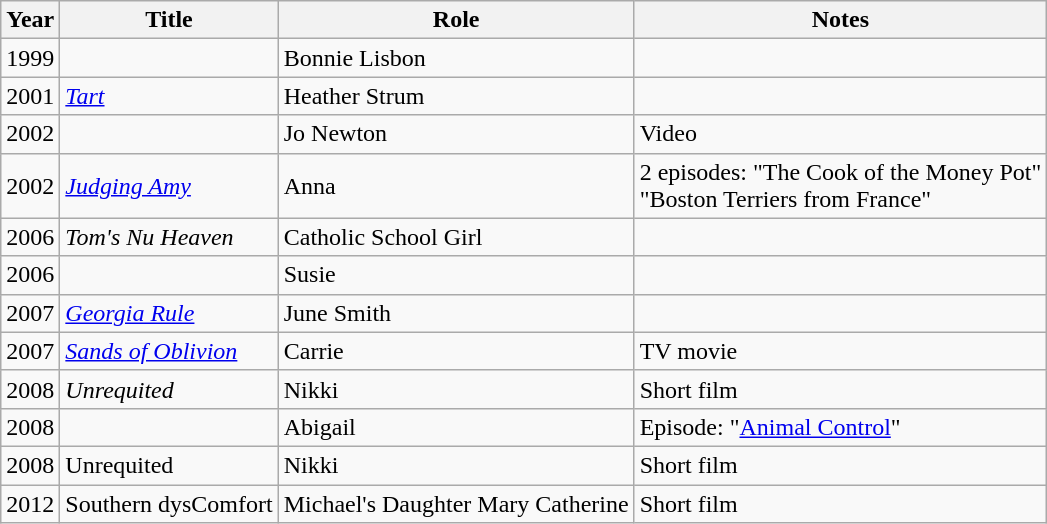<table class="wikitable sortable">
<tr>
<th>Year</th>
<th>Title</th>
<th>Role</th>
<th class="unsortable">Notes</th>
</tr>
<tr>
<td>1999</td>
<td><em></em></td>
<td>Bonnie Lisbon</td>
<td></td>
</tr>
<tr>
<td>2001</td>
<td><em><a href='#'>Tart</a></em></td>
<td>Heather Strum</td>
<td></td>
</tr>
<tr>
<td>2002</td>
<td><em></em></td>
<td>Jo Newton</td>
<td>Video</td>
</tr>
<tr>
<td>2002</td>
<td><em><a href='#'>Judging Amy</a></em></td>
<td>Anna</td>
<td>2 episodes: "The Cook of the Money Pot"<br>"Boston Terriers from France"</td>
</tr>
<tr>
<td>2006</td>
<td><em>Tom's Nu Heaven</em></td>
<td>Catholic School Girl</td>
<td></td>
</tr>
<tr>
<td>2006</td>
<td><em></em></td>
<td>Susie</td>
<td></td>
</tr>
<tr>
<td>2007</td>
<td><em><a href='#'>Georgia Rule</a></em></td>
<td>June Smith</td>
<td></td>
</tr>
<tr>
<td>2007</td>
<td><em><a href='#'>Sands of Oblivion</a></em></td>
<td>Carrie</td>
<td>TV movie</td>
</tr>
<tr>
<td>2008</td>
<td><em>Unrequited</em></td>
<td>Nikki</td>
<td>Short film</td>
</tr>
<tr>
<td>2008</td>
<td><em></em></td>
<td>Abigail</td>
<td>Episode: "<a href='#'>Animal Control</a>"</td>
</tr>
<tr>
<td>2008</td>
<td>Unrequited</td>
<td>Nikki</td>
<td>Short film</td>
</tr>
<tr>
<td>2012</td>
<td>Southern dysComfort</td>
<td>Michael's Daughter Mary Catherine</td>
<td>Short film</td>
</tr>
</table>
